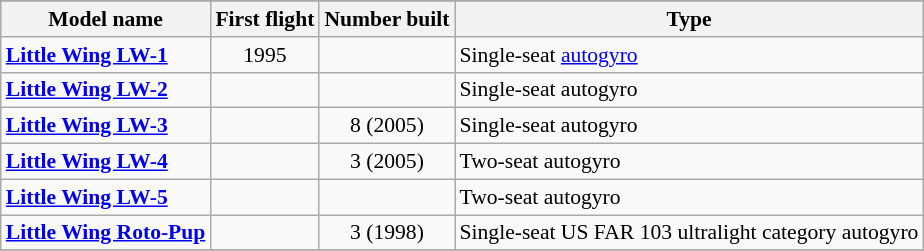<table class="wikitable" align=center style="font-size:90%;">
<tr>
</tr>
<tr style="background:#efefef;">
<th>Model name</th>
<th>First flight</th>
<th>Number built</th>
<th>Type</th>
</tr>
<tr>
<td align=left><strong><a href='#'>Little Wing LW-1</a></strong></td>
<td align=center>1995</td>
<td align=center></td>
<td align=left>Single-seat <a href='#'>autogyro</a></td>
</tr>
<tr>
<td align=left><strong><a href='#'>Little Wing LW-2</a></strong></td>
<td align=center></td>
<td align=center></td>
<td align=left>Single-seat autogyro</td>
</tr>
<tr>
<td align=left><strong><a href='#'>Little Wing LW-3</a></strong></td>
<td align=center></td>
<td align=center>8 (2005)</td>
<td align=left>Single-seat autogyro</td>
</tr>
<tr>
<td align=left><strong><a href='#'>Little Wing LW-4</a></strong></td>
<td align=center></td>
<td align=center>3 (2005)</td>
<td align=left>Two-seat autogyro</td>
</tr>
<tr>
<td align=left><strong><a href='#'>Little Wing LW-5</a></strong></td>
<td align=center></td>
<td align=center></td>
<td align=left>Two-seat autogyro</td>
</tr>
<tr>
<td align=left><strong><a href='#'>Little Wing Roto-Pup</a></strong></td>
<td align=center></td>
<td align=center>3 (1998)</td>
<td align=left>Single-seat US FAR 103 ultralight category autogyro</td>
</tr>
<tr>
</tr>
</table>
